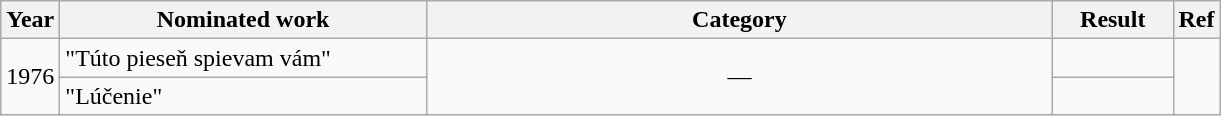<table class="wikitable">
<tr>
<th style="width:10px;">Year</th>
<th style="width:237px;">Nominated work</th>
<th style="width:410px;">Category</th>
<th style="width:73px;">Result</th>
<th>Ref</th>
</tr>
<tr>
<td rowspan=2>1976</td>
<td>"Túto pieseň spievam vám"</td>
<td rowspan=2 align=center>—</td>
<td></td>
<td rowspan=2 style="text-align:center;"></td>
</tr>
<tr>
<td>"Lúčenie"</td>
<td></td>
</tr>
</table>
